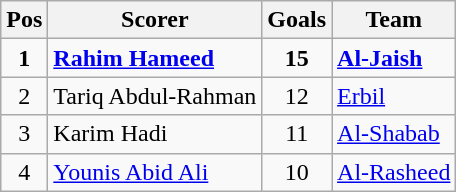<table class="wikitable">
<tr>
<th>Pos</th>
<th>Scorer</th>
<th>Goals</th>
<th>Team</th>
</tr>
<tr>
<td align=center><strong>1</strong></td>
<td><strong><a href='#'>Rahim Hameed</a></strong></td>
<td align=center><strong>15</strong></td>
<td><strong><a href='#'>Al-Jaish</a></strong></td>
</tr>
<tr>
<td align=center>2</td>
<td>Tariq Abdul-Rahman</td>
<td align=center>12</td>
<td><a href='#'>Erbil</a></td>
</tr>
<tr>
<td align=center>3</td>
<td>Karim Hadi</td>
<td align=center>11</td>
<td><a href='#'>Al-Shabab</a></td>
</tr>
<tr>
<td align=center>4</td>
<td><a href='#'>Younis Abid Ali</a></td>
<td align=center>10</td>
<td><a href='#'>Al-Rasheed</a></td>
</tr>
</table>
